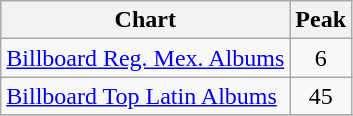<table class="wikitable">
<tr>
<th align="left">Chart</th>
<th align="center">Peak</th>
</tr>
<tr>
<td align="left"><a href='#'>Billboard Reg. Mex. Albums</a></td>
<td align="center">6</td>
</tr>
<tr>
<td align="left"><a href='#'>Billboard Top Latin Albums</a></td>
<td align="center">45</td>
</tr>
<tr>
</tr>
</table>
